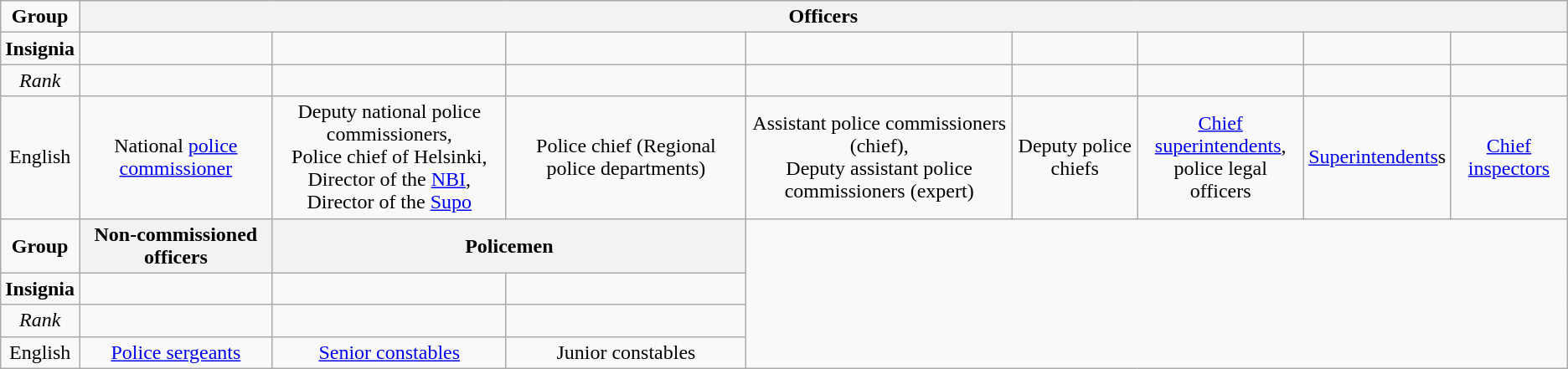<table class="wikitable" style="text-align:center">
<tr>
<td><strong>Group</strong></td>
<th colspan=9>Officers</th>
</tr>
<tr>
<td><strong>Insignia</strong></td>
<td></td>
<td></td>
<td></td>
<td></td>
<td></td>
<td></td>
<td></td>
<td></td>
</tr>
<tr>
<td><em>Rank</em></td>
<td><br></td>
<td><br></td>
<td><br></td>
<td><br></td>
<td><br></td>
<td><br></td>
<td><br></td>
<td><br></td>
</tr>
<tr>
<td>English</td>
<td>National <a href='#'>police commissioner</a></td>
<td>Deputy national police commissioners,<br>Police chief of Helsinki,<br>Director of the <a href='#'>NBI</a>,<br>Director of the <a href='#'>Supo</a></td>
<td>Police chief (Regional police departments)</td>
<td>Assistant police commissioners (chief), <br>Deputy assistant police commissioners (expert)</td>
<td>Deputy police chiefs</td>
<td><a href='#'>Chief superintendents</a>,<br>police legal officers</td>
<td><a href='#'>Superintendents</a>s</td>
<td><a href='#'>Chief inspectors</a></td>
</tr>
<tr>
<td><strong>Group</strong></td>
<th colspan=1>Non-commissioned officers</th>
<th colspan=2>Policemen</th>
</tr>
<tr>
<td><strong>Insignia</strong></td>
<td></td>
<td></td>
<td></td>
</tr>
<tr>
<td><em>Rank</em></td>
<td><br></td>
<td><br></td>
<td><br></td>
</tr>
<tr>
<td>English</td>
<td><a href='#'>Police sergeants</a></td>
<td><a href='#'>Senior constables</a></td>
<td>Junior constables</td>
</tr>
</table>
